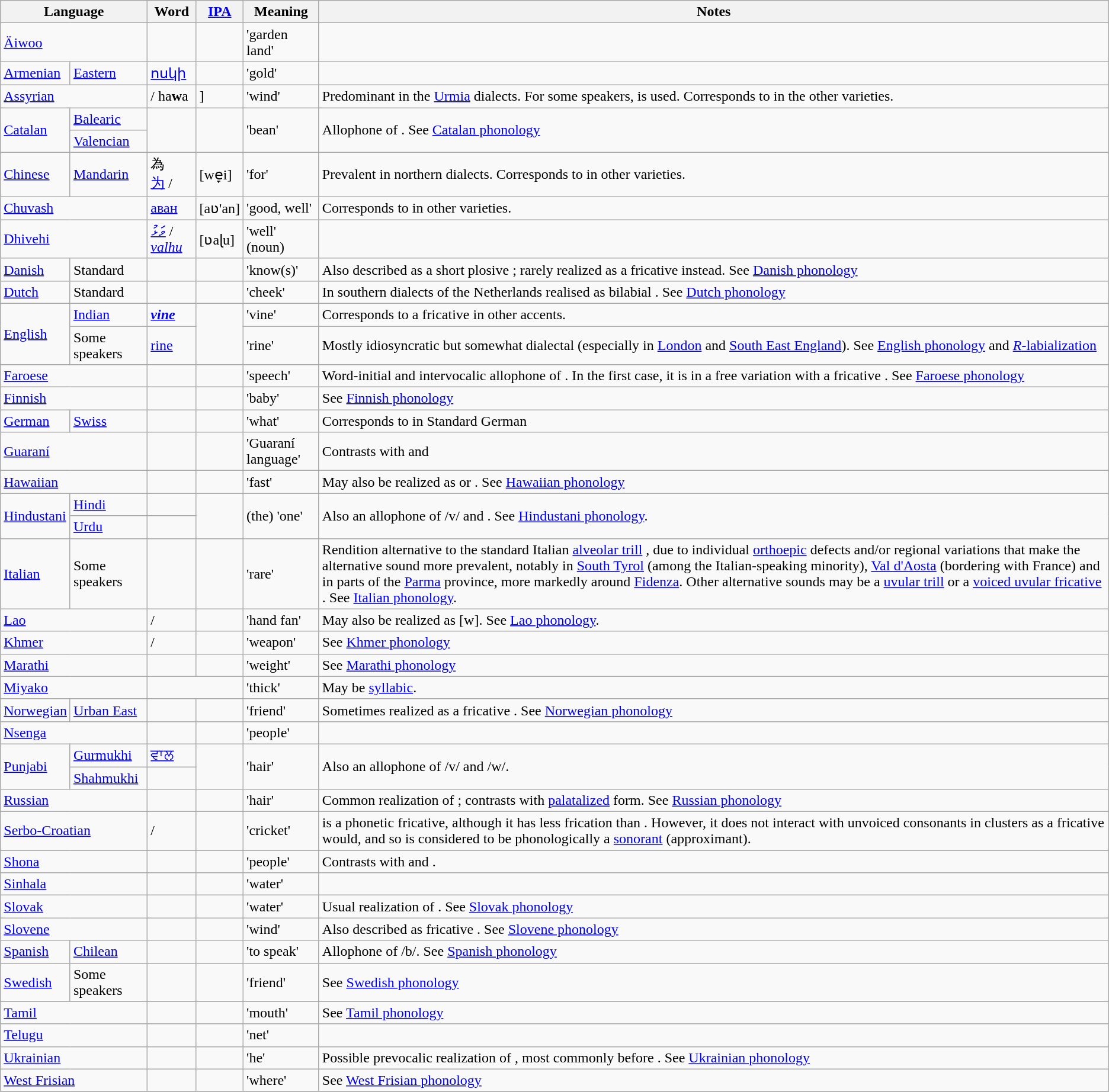<table class="wikitable">
<tr>
<th colspan=2>Language</th>
<th>Word</th>
<th><a href='#'>IPA</a></th>
<th>Meaning</th>
<th>Notes</th>
</tr>
<tr>
<td colspan="2"><a href='#'>Äiwoo</a></td>
<td></td>
<td></td>
<td>'garden land'</td>
<td></td>
</tr>
<tr>
<td><a href='#'>Armenian</a></td>
<td><a href='#'>Eastern</a></td>
<td><a href='#'>ոսկի</a></td>
<td></td>
<td>'gold'</td>
<td></td>
</tr>
<tr>
<td colspan="2"><a href='#'>Assyrian</a></td>
<td> / ha<strong>w</strong>a</td>
<td>]</td>
<td>'wind'</td>
<td>Predominant in the <a href='#'>Urmia</a> dialects. For some speakers,  is used. Corresponds to  in the other varieties.</td>
</tr>
<tr>
<td rowspan="2"><a href='#'>Catalan</a></td>
<td><a href='#'>Balearic</a></td>
<td rowspan="2"></td>
<td rowspan="2"></td>
<td rowspan="2">'bean'</td>
<td rowspan="2">Allophone of . See <a href='#'>Catalan phonology</a></td>
</tr>
<tr>
<td><a href='#'>Valencian</a></td>
</tr>
<tr>
<td><a href='#'>Chinese</a></td>
<td><a href='#'>Mandarin</a></td>
<td>為<br><a href='#'>为</a> / </td>
<td>[we̞i]<br></td>
<td>'for'</td>
<td>Prevalent in northern dialects. Corresponds to  in other varieties.</td>
</tr>
<tr>
<td colspan="2"><a href='#'>Chuvash</a></td>
<td><a href='#'>аван</a></td>
<td>[aʋ'an]</td>
<td>'good, well'</td>
<td>Corresponds to  in other varieties.</td>
</tr>
<tr>
<td colspan="2"><a href='#'>Dhivehi</a></td>
<td><a href='#'>ވަޅު</a> / <em><a href='#'>valhu</a></em></td>
<td>[ʋaɭu]</td>
<td>'well' (noun)</td>
<td></td>
</tr>
<tr>
<td><a href='#'>Danish</a></td>
<td>Standard</td>
<td></td>
<td></td>
<td>'know(s)'</td>
<td>Also described as a short plosive ; rarely realized as a fricative  instead. See <a href='#'>Danish phonology</a></td>
</tr>
<tr>
<td><a href='#'>Dutch</a></td>
<td>Standard</td>
<td></td>
<td></td>
<td>'cheek'</td>
<td>In southern dialects of the Netherlands realised as bilabial . See <a href='#'>Dutch phonology</a></td>
</tr>
<tr>
<td rowspan=2><a href='#'>English</a></td>
<td><a href='#'>Indian</a></td>
<td><a href='#'><strong><em>v<strong>ine<em></a></td>
<td rowspan=2></td>
<td>'vine'</td>
<td>Corresponds to a fricative  in other accents.</td>
</tr>
<tr>
<td>Some speakers</td>
<td><a href='#'></em></strong>r</strong>ine</em></a></td>
<td>'rine'</td>
<td>Mostly idiosyncratic but somewhat dialectal (especially in <a href='#'>London</a> and <a href='#'>South East England</a>). See <a href='#'>English phonology</a> and <a href='#'><em>R</em>-labialization</a></td>
</tr>
<tr>
<td colspan=2><a href='#'>Faroese</a></td>
<td></td>
<td></td>
<td>'speech'</td>
<td>Word-initial and intervocalic allophone of . In the first case, it is in a free variation with a fricative . See <a href='#'>Faroese phonology</a></td>
</tr>
<tr>
<td colspan=2><a href='#'>Finnish</a></td>
<td></td>
<td></td>
<td>'baby'</td>
<td>See <a href='#'>Finnish phonology</a></td>
</tr>
<tr>
<td><a href='#'>German</a></td>
<td><a href='#'>Swiss</a></td>
<td></td>
<td></td>
<td>'what'</td>
<td>Corresponds to  in Standard German</td>
</tr>
<tr>
<td colspan=2><a href='#'>Guaraní</a></td>
<td></td>
<td></td>
<td>'Guaraní language'</td>
<td>Contrasts with  and </td>
</tr>
<tr>
<td colspan=2><a href='#'>Hawaiian</a></td>
<td></td>
<td></td>
<td>'fast'</td>
<td>May also be realized as  or . See <a href='#'>Hawaiian phonology</a></td>
</tr>
<tr>
<td rowspan="2"><a href='#'>Hindustani</a></td>
<td><a href='#'>Hindi</a></td>
<td></td>
<td rowspan="2"></td>
<td rowspan="2">(the) 'one'</td>
<td rowspan="2">Also an allophone of /v/ and . See <a href='#'>Hindustani phonology</a>.</td>
</tr>
<tr>
<td><a href='#'>Urdu</a></td>
<td><big></big></td>
</tr>
<tr>
<td><a href='#'>Italian</a></td>
<td>Some speakers</td>
<td></td>
<td></td>
<td>'rare'</td>
<td>Rendition alternative to the standard Italian <a href='#'>alveolar trill</a> , due to individual <a href='#'>orthoepic</a> defects and/or regional variations that make the alternative sound more prevalent, notably in <a href='#'>South Tyrol</a> (among the Italian-speaking minority), <a href='#'>Val d'Aosta</a> (bordering with France) and in parts of the <a href='#'>Parma</a> province, more markedly around <a href='#'>Fidenza</a>. Other alternative sounds may be a <a href='#'>uvular trill</a>  or a <a href='#'>voiced uvular fricative</a> . See <a href='#'>Italian phonology</a>.</td>
</tr>
<tr>
<td colspan=2><a href='#'>Lao</a></td>
<td> / </td>
<td></td>
<td>'hand fan'</td>
<td>May also be realized as [w]. See <a href='#'>Lao phonology</a>.</td>
</tr>
<tr>
<td colspan=2><a href='#'>Khmer</a></td>
<td> / </td>
<td></td>
<td>'weapon'</td>
<td>See <a href='#'>Khmer phonology</a></td>
</tr>
<tr>
<td colspan=2><a href='#'>Marathi</a></td>
<td></td>
<td></td>
<td>'weight'</td>
<td>See <a href='#'>Marathi phonology</a></td>
</tr>
<tr>
<td colspan=2><a href='#'>Miyako</a></td>
<td colspan=2></td>
<td>'thick'</td>
<td>May be <a href='#'>syllabic</a>.</td>
</tr>
<tr>
<td><a href='#'>Norwegian</a></td>
<td><a href='#'>Urban East</a></td>
<td></td>
<td></td>
<td>'friend'</td>
<td>Sometimes realized as a fricative . See <a href='#'>Norwegian phonology</a></td>
</tr>
<tr>
<td colspan=2><a href='#'>Nsenga</a></td>
<td></td>
<td></td>
<td>'people'</td>
<td></td>
</tr>
<tr>
<td rowspan="2"><a href='#'>Punjabi</a></td>
<td><a href='#'>Gurmukhi</a></td>
<td><a href='#'>ਵਾਲ</a></td>
<td rowspan="2"></td>
<td rowspan="2">'hair'</td>
<td rowspan="2">Also an allophone of /v/ and /w/.</td>
</tr>
<tr>
<td><a href='#'>Shahmukhi</a></td>
<td></td>
</tr>
<tr>
<td colspan=2><a href='#'>Russian</a></td>
<td></td>
<td></td>
<td>'hair'</td>
<td>Common realization of ; contrasts with <a href='#'>palatalized</a> form. See <a href='#'>Russian phonology</a></td>
</tr>
<tr>
<td colspan=2><a href='#'>Serbo-Croatian</a></td>
<td> / </td>
<td></td>
<td>'cricket'</td>
<td> is a phonetic fricative, although it has less frication than . However, it does not interact with unvoiced consonants in clusters as a fricative would, and so is considered to be phonologically a <a href='#'>sonorant</a> (approximant).</td>
</tr>
<tr>
<td colspan=2><a href='#'>Shona</a></td>
<td></td>
<td></td>
<td>'people'</td>
<td>Contrasts with  and .</td>
</tr>
<tr>
<td colspan="2"><a href='#'>Sinhala</a></td>
<td></td>
<td></td>
<td>'water'</td>
<td></td>
</tr>
<tr>
<td colspan=2><a href='#'>Slovak</a></td>
<td></td>
<td></td>
<td>'water'</td>
<td>Usual realization of . See <a href='#'>Slovak phonology</a></td>
</tr>
<tr>
<td colspan=2><a href='#'>Slovene</a></td>
<td></td>
<td></td>
<td>'wind'</td>
<td>Also described as fricative . See <a href='#'>Slovene phonology</a></td>
</tr>
<tr>
<td><a href='#'>Spanish</a></td>
<td><a href='#'>Chilean</a></td>
<td></td>
<td></td>
<td>'to speak'</td>
<td>Allophone of /b/. See <a href='#'>Spanish phonology</a></td>
</tr>
<tr>
<td><a href='#'>Swedish</a></td>
<td>Some speakers</td>
<td></td>
<td></td>
<td>'friend'</td>
<td>See <a href='#'>Swedish phonology</a></td>
</tr>
<tr>
<td colspan=2><a href='#'>Tamil</a></td>
<td></td>
<td></td>
<td>'mouth'</td>
<td>See <a href='#'>Tamil phonology</a></td>
</tr>
<tr>
<td colspan=2><a href='#'>Telugu</a></td>
<td></td>
<td></td>
<td>'net'</td>
</tr>
<tr>
<td colspan=2><a href='#'>Ukrainian</a></td>
<td></td>
<td></td>
<td>'he'</td>
<td>Possible prevocalic realization of , most commonly before . See <a href='#'>Ukrainian phonology</a></td>
</tr>
<tr>
<td colspan=2><a href='#'>West Frisian</a></td>
<td></td>
<td></td>
<td>'where'</td>
<td>See <a href='#'>West Frisian phonology</a></td>
</tr>
<tr>
</tr>
</table>
